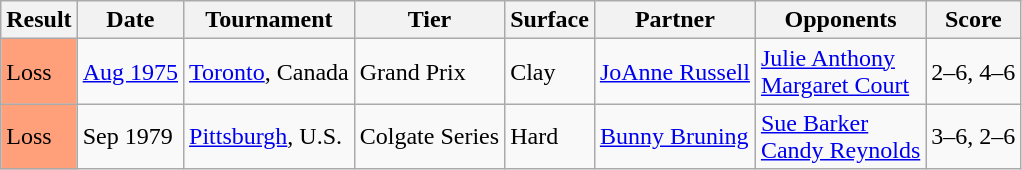<table class="sortable wikitable">
<tr>
<th>Result</th>
<th>Date</th>
<th>Tournament</th>
<th>Tier</th>
<th>Surface</th>
<th>Partner</th>
<th>Opponents</th>
<th class="unsortable">Score</th>
</tr>
<tr>
<td style="background:#FFA07A;">Loss</td>
<td><a href='#'>Aug 1975</a></td>
<td><a href='#'>Toronto</a>, Canada</td>
<td>Grand Prix</td>
<td>Clay</td>
<td> <a href='#'>JoAnne Russell</a></td>
<td> <a href='#'>Julie Anthony</a><br> <a href='#'>Margaret Court</a></td>
<td>2–6, 4–6</td>
</tr>
<tr>
<td style="background:#FFA07A;">Loss</td>
<td>Sep 1979</td>
<td><a href='#'>Pittsburgh</a>, U.S.</td>
<td>Colgate Series</td>
<td>Hard</td>
<td> <a href='#'>Bunny Bruning</a></td>
<td> <a href='#'>Sue Barker</a><br> <a href='#'>Candy Reynolds</a></td>
<td>3–6, 2–6</td>
</tr>
</table>
